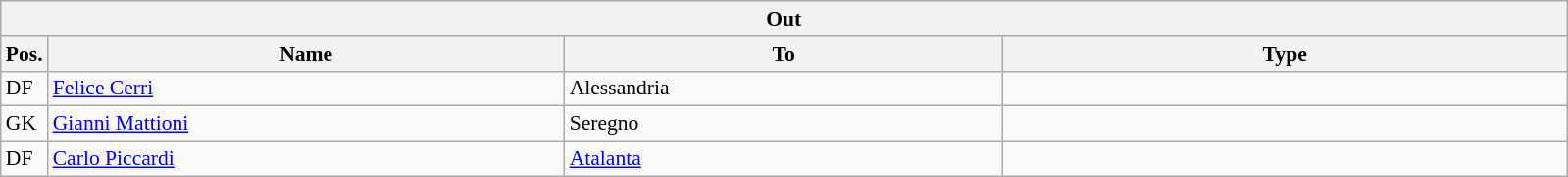<table class="wikitable" style="font-size:90%;">
<tr>
<th colspan="4">Out</th>
</tr>
<tr>
<th width=3%>Pos.</th>
<th width=33%>Name</th>
<th width=28%>To</th>
<th width=36%>Type</th>
</tr>
<tr>
<td>DF</td>
<td><a href='#'>Felice Cerri</a></td>
<td>Alessandria</td>
<td></td>
</tr>
<tr>
<td>GK</td>
<td><a href='#'>Gianni Mattioni</a></td>
<td>Seregno</td>
<td></td>
</tr>
<tr>
<td>DF</td>
<td><a href='#'>Carlo Piccardi</a></td>
<td><a href='#'>Atalanta</a></td>
<td></td>
</tr>
</table>
